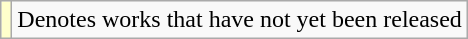<table class="wikitable plainrowheaders sortable">
<tr>
<td style="background:#ffc;"></td>
<td>Denotes works that have not yet been released</td>
</tr>
</table>
